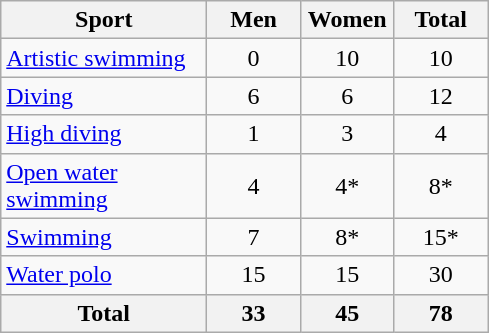<table class="wikitable sortable" style="text-align:center;">
<tr>
<th width=130>Sport</th>
<th width=55>Men</th>
<th width=55>Women</th>
<th width=55>Total</th>
</tr>
<tr>
<td align=left><a href='#'>Artistic swimming</a></td>
<td>0</td>
<td>10</td>
<td>10</td>
</tr>
<tr>
<td align=left><a href='#'>Diving</a></td>
<td>6</td>
<td>6</td>
<td>12</td>
</tr>
<tr>
<td align=left><a href='#'>High diving</a></td>
<td>1</td>
<td>3</td>
<td>4</td>
</tr>
<tr>
<td align=left><a href='#'>Open water swimming</a></td>
<td>4</td>
<td>4*</td>
<td>8*</td>
</tr>
<tr>
<td align=left><a href='#'>Swimming</a></td>
<td>7</td>
<td>8*</td>
<td>15*</td>
</tr>
<tr>
<td align=left><a href='#'>Water polo</a></td>
<td>15</td>
<td>15</td>
<td>30</td>
</tr>
<tr>
<th>Total</th>
<th>33</th>
<th>45</th>
<th>78</th>
</tr>
</table>
